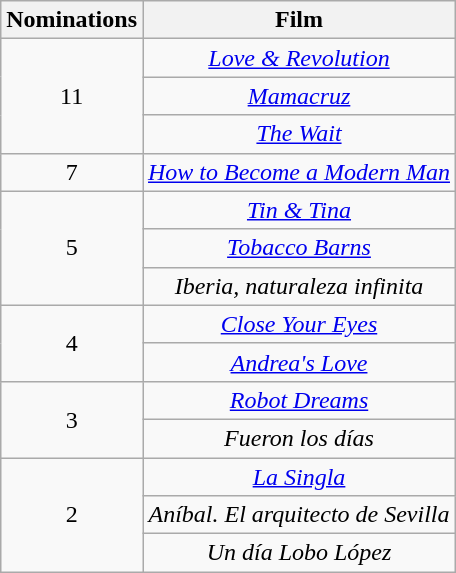<table class="wikitable plainrowheaders" style="text-align:center;">
<tr>
<th scope="col" style="width:55px;">Nominations</th>
<th scope="col" style="text-align:center;">Film</th>
</tr>
<tr>
<td rowspan = "3" scope=row style="text-align:center">11</td>
<td><em><a href='#'>Love & Revolution</a></em></td>
</tr>
<tr>
<td><em><a href='#'>Mamacruz</a></em></td>
</tr>
<tr>
<td><em><a href='#'>The Wait</a></em></td>
</tr>
<tr>
<td rowspan = "1" scope=row style="text-align:center;">7</td>
<td><em><a href='#'>How to Become a Modern Man</a></em></td>
</tr>
<tr>
<td rowspan = "3" scope=row style="text-align:center;">5</td>
<td><em><a href='#'>Tin & Tina</a></em></td>
</tr>
<tr>
<td><em><a href='#'>Tobacco Barns</a></em></td>
</tr>
<tr>
<td><em>Iberia, naturaleza infinita</em></td>
</tr>
<tr>
<td rowspan = "2" scope=row style="text-align:center;">4</td>
<td><em><a href='#'>Close Your Eyes</a></em></td>
</tr>
<tr>
<td><em><a href='#'>Andrea's Love</a></em></td>
</tr>
<tr>
<td rowspan = "2" scope=row style="text-align:center;">3</td>
<td><em><a href='#'>Robot Dreams</a></em></td>
</tr>
<tr>
<td><em>Fueron los días</em></td>
</tr>
<tr>
<td rowspan = "3" scope=row style="text-align:center;">2</td>
<td><em><a href='#'>La Singla</a></em></td>
</tr>
<tr>
<td><em>Aníbal. El arquitecto de Sevilla</em></td>
</tr>
<tr>
<td><em>Un día Lobo López</em></td>
</tr>
</table>
